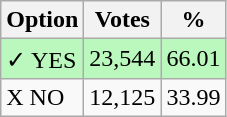<table class="wikitable">
<tr>
<th>Option</th>
<th>Votes</th>
<th>%</th>
</tr>
<tr>
<td style=background:#bbf8be>✓ YES</td>
<td style=background:#bbf8be>23,544</td>
<td style=background:#bbf8be>66.01</td>
</tr>
<tr>
<td>X NO</td>
<td>12,125</td>
<td>33.99</td>
</tr>
</table>
